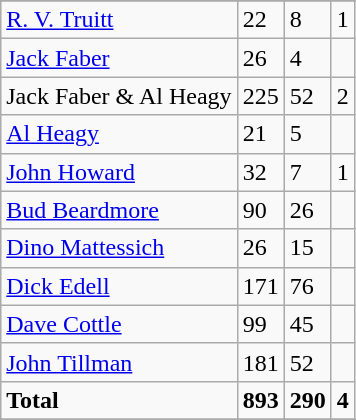<table class= "wikitable">
<tr>
</tr>
<tr>
<td><a href='#'>R. V. Truitt</a></td>
<td>22</td>
<td>8</td>
<td>1</td>
</tr>
<tr>
<td><a href='#'>Jack Faber</a></td>
<td>26</td>
<td>4</td>
<td></td>
</tr>
<tr>
<td>Jack Faber & Al Heagy</td>
<td>225</td>
<td>52</td>
<td>2</td>
</tr>
<tr>
<td><a href='#'>Al Heagy</a></td>
<td>21</td>
<td>5</td>
<td></td>
</tr>
<tr>
<td><a href='#'>John Howard</a></td>
<td>32</td>
<td>7</td>
<td>1</td>
</tr>
<tr>
<td><a href='#'>Bud Beardmore</a></td>
<td>90</td>
<td>26</td>
<td></td>
</tr>
<tr>
<td><a href='#'>Dino Mattessich</a></td>
<td>26</td>
<td>15</td>
<td></td>
</tr>
<tr>
<td><a href='#'>Dick Edell</a></td>
<td>171</td>
<td>76</td>
<td></td>
</tr>
<tr>
<td><a href='#'>Dave Cottle</a></td>
<td>99</td>
<td>45</td>
<td></td>
</tr>
<tr>
<td><a href='#'>John Tillman</a></td>
<td>181</td>
<td>52</td>
<td></td>
</tr>
<tr>
<td><strong>Total</strong></td>
<td><strong>893</strong></td>
<td><strong>290</strong></td>
<td><strong>4</strong></td>
</tr>
<tr>
</tr>
</table>
